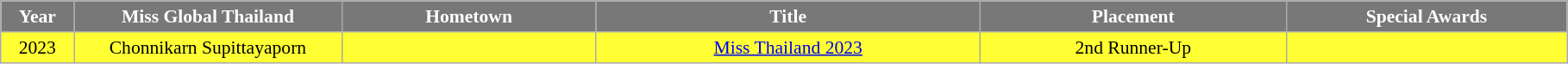<table class="wikitable sortable" style="font-size: 90%; text-align:center">
<tr>
<th width="50" style="background-color:#787878;color:#FFFFFF;">Year</th>
<th width="200" style="background-color:#787878;color:#FFFFFF;">Miss Global Thailand</th>
<th width="190" style="background-color:#787878;color:#FFFFFF;">Hometown</th>
<th width="290" style="background-color:#787878;color:#FFFFFF;">Title</th>
<th width="230" style="background-color:#787878;color:#FFFFFF;">Placement</th>
<th width="210" style="background-color:#787878;color:#FFFFFF;">Special Awards</th>
</tr>
<tr style="background-color:#FFFF33;: bold">
<td>2023</td>
<td>Chonnikarn Supittayaporn</td>
<td align=left></td>
<td><a href='#'>Miss Thailand 2023</a></td>
<td>2nd Runner-Up</td>
<td></td>
</tr>
</table>
